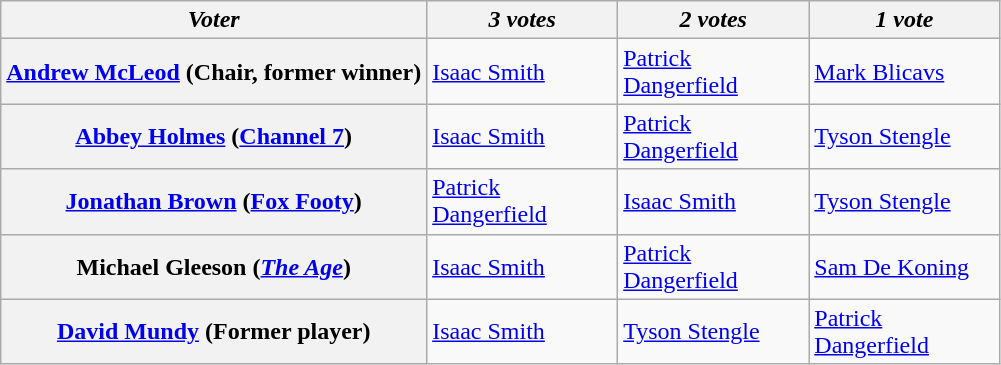<table class="wikitable">
<tr>
<th><em>Voter</em></th>
<th style="width:120px"><em>3 votes</em></th>
<th style="width:120px"><em>2 votes</em></th>
<th style="width:120px"><em>1 vote</em></th>
</tr>
<tr>
<th><a href='#'>Andrew McLeod</a> (Chair, former winner)</th>
<td><a href='#'>Isaac Smith</a></td>
<td><a href='#'>Patrick Dangerfield</a></td>
<td><a href='#'>Mark Blicavs</a></td>
</tr>
<tr>
<th><a href='#'>Abbey Holmes</a> (<a href='#'>Channel 7</a>)</th>
<td><a href='#'>Isaac Smith</a></td>
<td><a href='#'>Patrick Dangerfield</a></td>
<td><a href='#'>Tyson Stengle</a></td>
</tr>
<tr>
<th><a href='#'>Jonathan Brown</a> (<a href='#'>Fox Footy</a>)</th>
<td><a href='#'>Patrick Dangerfield</a></td>
<td><a href='#'>Isaac Smith</a></td>
<td><a href='#'>Tyson Stengle</a></td>
</tr>
<tr>
<th>Michael Gleeson (<em><a href='#'>The Age</a></em>)</th>
<td><a href='#'>Isaac Smith</a></td>
<td><a href='#'>Patrick Dangerfield</a></td>
<td><a href='#'>Sam De Koning</a></td>
</tr>
<tr>
<th><a href='#'>David Mundy</a> (Former player)</th>
<td><a href='#'>Isaac Smith</a></td>
<td><a href='#'>Tyson Stengle</a></td>
<td><a href='#'>Patrick Dangerfield</a></td>
</tr>
</table>
